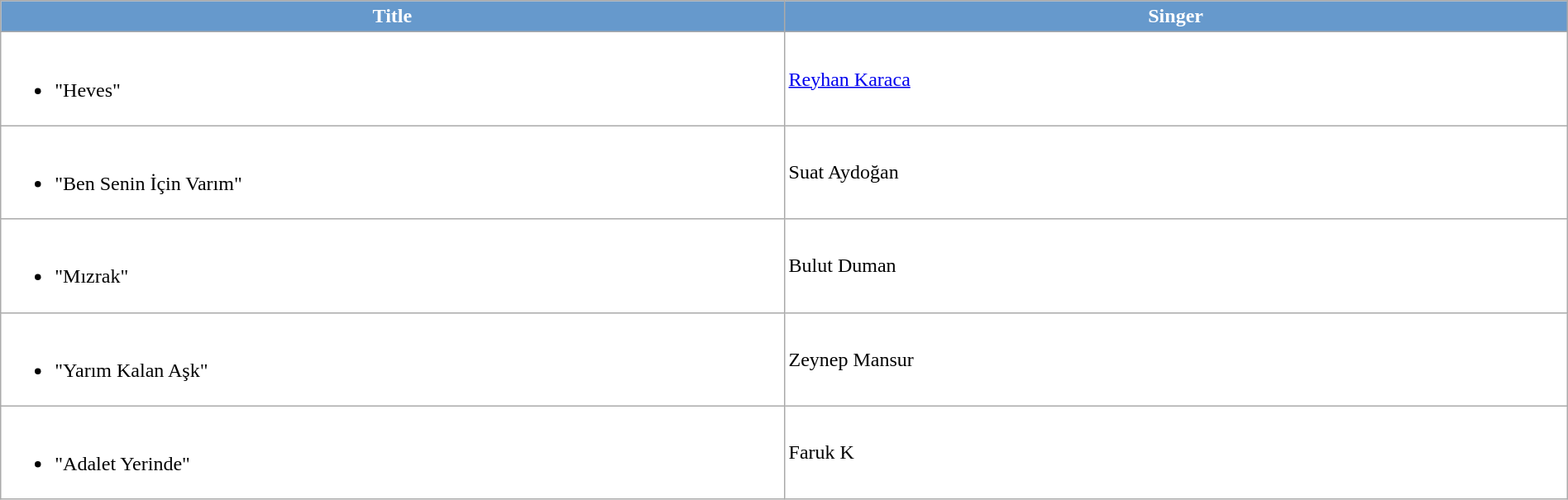<table class="wikitable" style="width:100%; margin-right:auto; background: #FFFFFF;">
<tr style="color:white">
<th style="background-color:#6699CC; width:50%">Title</th>
<th style="background-color:#6699CC; width:50%">Singer</th>
</tr>
<tr>
<td><br><ul><li>"Heves"</li></ul></td>
<td><a href='#'>Reyhan Karaca</a></td>
</tr>
<tr>
<td><br><ul><li>"Ben Senin İçin Varım"</li></ul></td>
<td>Suat Aydoğan</td>
</tr>
<tr>
<td><br><ul><li>"Mızrak"</li></ul></td>
<td>Bulut Duman</td>
</tr>
<tr>
<td><br><ul><li>"Yarım Kalan Aşk"</li></ul></td>
<td>Zeynep Mansur</td>
</tr>
<tr>
<td><br><ul><li>"Adalet Yerinde"</li></ul></td>
<td>Faruk K</td>
</tr>
</table>
